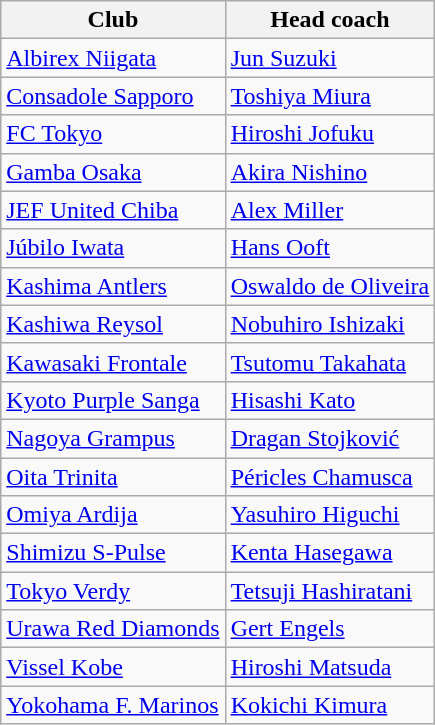<table class="wikitable sortable" style="text-align: left;">
<tr>
<th>Club</th>
<th>Head coach</th>
</tr>
<tr>
<td><a href='#'>Albirex Niigata</a></td>
<td> <a href='#'>Jun Suzuki</a></td>
</tr>
<tr>
<td><a href='#'>Consadole Sapporo</a></td>
<td> <a href='#'>Toshiya Miura</a></td>
</tr>
<tr>
<td><a href='#'>FC Tokyo</a></td>
<td> <a href='#'>Hiroshi Jofuku</a></td>
</tr>
<tr>
<td><a href='#'>Gamba Osaka</a></td>
<td> <a href='#'>Akira Nishino</a></td>
</tr>
<tr>
<td><a href='#'>JEF United Chiba</a></td>
<td> <a href='#'>Alex Miller</a></td>
</tr>
<tr>
<td><a href='#'>Júbilo Iwata</a></td>
<td> <a href='#'>Hans Ooft</a></td>
</tr>
<tr>
<td><a href='#'>Kashima Antlers</a></td>
<td> <a href='#'>Oswaldo de Oliveira</a></td>
</tr>
<tr>
<td><a href='#'>Kashiwa Reysol</a></td>
<td> <a href='#'>Nobuhiro Ishizaki</a></td>
</tr>
<tr>
<td><a href='#'>Kawasaki Frontale</a></td>
<td> <a href='#'>Tsutomu Takahata</a></td>
</tr>
<tr>
<td><a href='#'>Kyoto Purple Sanga</a></td>
<td> <a href='#'>Hisashi Kato</a></td>
</tr>
<tr>
<td><a href='#'>Nagoya Grampus</a></td>
<td> <a href='#'>Dragan Stojković</a></td>
</tr>
<tr>
<td><a href='#'>Oita Trinita</a></td>
<td> <a href='#'>Péricles Chamusca</a></td>
</tr>
<tr>
<td><a href='#'>Omiya Ardija</a></td>
<td> <a href='#'>Yasuhiro Higuchi</a></td>
</tr>
<tr>
<td><a href='#'>Shimizu S-Pulse</a></td>
<td> <a href='#'>Kenta Hasegawa</a></td>
</tr>
<tr>
<td><a href='#'>Tokyo Verdy</a></td>
<td> <a href='#'>Tetsuji Hashiratani</a></td>
</tr>
<tr>
<td><a href='#'>Urawa Red Diamonds</a></td>
<td> <a href='#'>Gert Engels</a></td>
</tr>
<tr>
<td><a href='#'>Vissel Kobe</a></td>
<td> <a href='#'>Hiroshi Matsuda</a></td>
</tr>
<tr>
<td><a href='#'>Yokohama F. Marinos</a></td>
<td> <a href='#'>Kokichi Kimura</a></td>
</tr>
</table>
